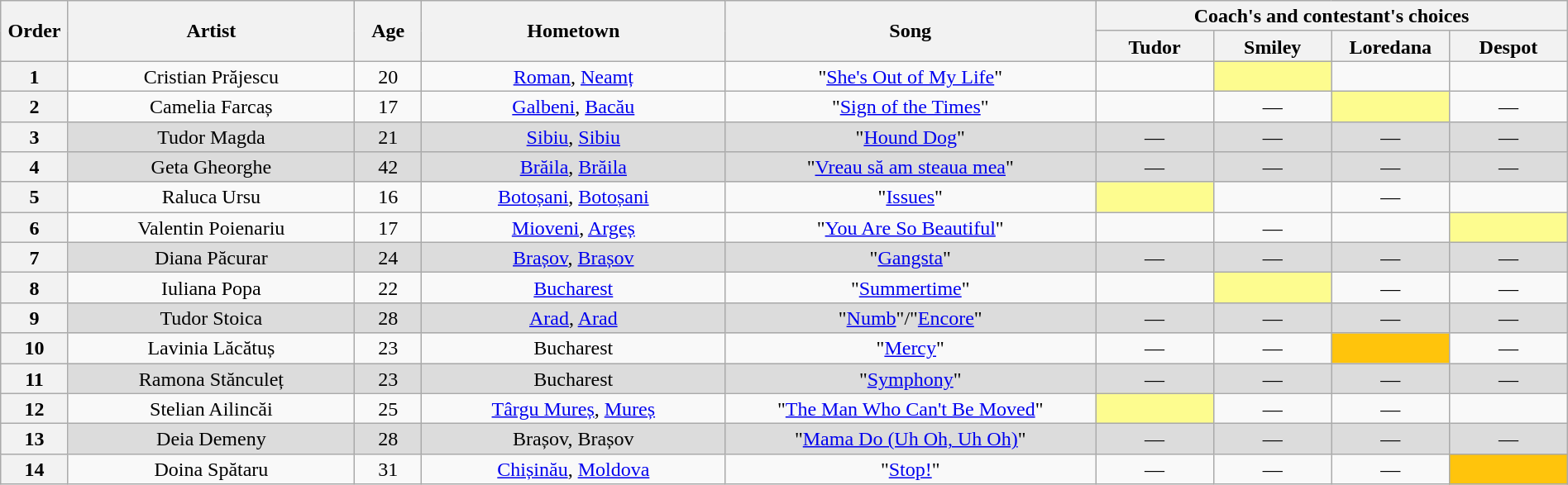<table class="wikitable" style="text-align:center; line-height:17px; width:100%;">
<tr>
<th scope="col" rowspan="2" style="width:04%;">Order</th>
<th scope="col" rowspan="2" style="width:17%;">Artist</th>
<th scope="col" rowspan="2" style="width:04%;">Age</th>
<th scope="col" rowspan="2" style="width:18%;">Hometown</th>
<th scope="col" rowspan="2" style="width:22%;">Song</th>
<th scope="col" colspan="4" style="width:24%;">Coach's and contestant's choices</th>
</tr>
<tr>
<th style="width:07%;">Tudor</th>
<th style="width:07%;">Smiley</th>
<th style="width:07%;">Loredana</th>
<th style="width:07%;">Despot</th>
</tr>
<tr>
<th>1</th>
<td>Cristian Prăjescu</td>
<td>20</td>
<td><a href='#'>Roman</a>, <a href='#'>Neamț</a></td>
<td>"<a href='#'>She's Out of My Life</a>"</td>
<td></td>
<td bgcolor="#fdfc8f"></td>
<td></td>
<td></td>
</tr>
<tr>
<th>2</th>
<td>Camelia Farcaș</td>
<td>17</td>
<td><a href='#'>Galbeni</a>, <a href='#'>Bacău</a></td>
<td>"<a href='#'>Sign of the Times</a>"</td>
<td></td>
<td>—</td>
<td bgcolor="#fdfc8f"></td>
<td>—</td>
</tr>
<tr bgcolor="#dcdcdc">
<th>3</th>
<td>Tudor Magda</td>
<td>21</td>
<td><a href='#'>Sibiu</a>, <a href='#'>Sibiu</a></td>
<td>"<a href='#'>Hound Dog</a>"</td>
<td>—</td>
<td>—</td>
<td>—</td>
<td>—</td>
</tr>
<tr bgcolor="#dcdcdc">
<th>4</th>
<td>Geta Gheorghe</td>
<td>42</td>
<td><a href='#'>Brăila</a>, <a href='#'>Brăila</a></td>
<td>"<a href='#'>Vreau să am steaua mea</a>"</td>
<td>—</td>
<td>—</td>
<td>—</td>
<td>—</td>
</tr>
<tr>
<th>5</th>
<td>Raluca Ursu</td>
<td>16</td>
<td><a href='#'>Botoșani</a>, <a href='#'>Botoșani</a></td>
<td>"<a href='#'>Issues</a>"</td>
<td bgcolor="#fdfc8f"></td>
<td></td>
<td>—</td>
<td></td>
</tr>
<tr>
<th>6</th>
<td>Valentin Poienariu</td>
<td>17</td>
<td><a href='#'>Mioveni</a>, <a href='#'>Argeș</a></td>
<td>"<a href='#'>You Are So Beautiful</a>"</td>
<td></td>
<td>—</td>
<td></td>
<td bgcolor="#fdfc8f"></td>
</tr>
<tr bgcolor="#dcdcdc">
<th>7</th>
<td>Diana Păcurar</td>
<td>24</td>
<td><a href='#'>Brașov</a>, <a href='#'>Brașov</a></td>
<td>"<a href='#'>Gangsta</a>"</td>
<td>—</td>
<td>—</td>
<td>—</td>
<td>—</td>
</tr>
<tr>
<th>8</th>
<td>Iuliana Popa</td>
<td>22</td>
<td><a href='#'>Bucharest</a></td>
<td>"<a href='#'>Summertime</a>"</td>
<td></td>
<td bgcolor="#fdfc8f"></td>
<td>—</td>
<td>—</td>
</tr>
<tr bgcolor="#dcdcdc">
<th>9</th>
<td>Tudor Stoica</td>
<td>28</td>
<td><a href='#'>Arad</a>, <a href='#'>Arad</a></td>
<td>"<a href='#'>Numb</a>"/"<a href='#'>Encore</a>"</td>
<td>—</td>
<td>—</td>
<td>—</td>
<td>—</td>
</tr>
<tr>
<th>10</th>
<td>Lavinia Lăcătuș</td>
<td>23</td>
<td>Bucharest</td>
<td>"<a href='#'>Mercy</a>"</td>
<td>—</td>
<td>—</td>
<td bgcolor="#ffc40c"></td>
<td>—</td>
</tr>
<tr bgcolor="#dcdcdc">
<th>11</th>
<td>Ramona Stănculeț</td>
<td>23</td>
<td>Bucharest</td>
<td>"<a href='#'>Symphony</a>"</td>
<td>—</td>
<td>—</td>
<td>—</td>
<td>—</td>
</tr>
<tr>
<th>12</th>
<td>Stelian Ailincăi</td>
<td>25</td>
<td><a href='#'>Târgu Mureș</a>, <a href='#'>Mureș</a></td>
<td>"<a href='#'>The Man Who Can't Be Moved</a>"</td>
<td bgcolor="#fdfc8f"></td>
<td>—</td>
<td>—</td>
<td></td>
</tr>
<tr bgcolor="#dcdcdc">
<th>13</th>
<td>Deia Demeny</td>
<td>28</td>
<td>Brașov, Brașov</td>
<td>"<a href='#'>Mama Do (Uh Oh, Uh Oh)</a>"</td>
<td>—</td>
<td>—</td>
<td>—</td>
<td>—</td>
</tr>
<tr>
<th>14</th>
<td>Doina Spătaru</td>
<td>31</td>
<td><a href='#'>Chișinău</a>, <a href='#'>Moldova</a></td>
<td>"<a href='#'>Stop!</a>"</td>
<td>—</td>
<td>—</td>
<td>—</td>
<td bgcolor="#ffc40c"></td>
</tr>
</table>
